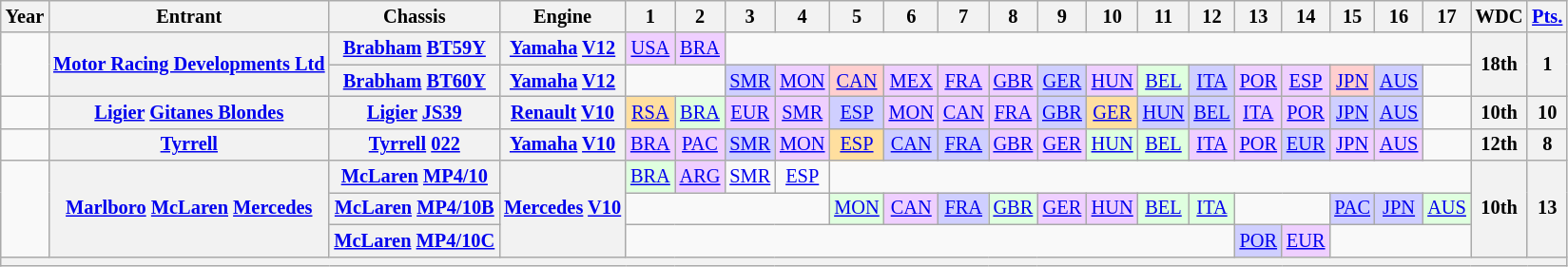<table class="wikitable" style="text-align:center; font-size:85%">
<tr>
<th>Year</th>
<th>Entrant</th>
<th>Chassis</th>
<th>Engine</th>
<th>1</th>
<th>2</th>
<th>3</th>
<th>4</th>
<th>5</th>
<th>6</th>
<th>7</th>
<th>8</th>
<th>9</th>
<th>10</th>
<th>11</th>
<th>12</th>
<th>13</th>
<th>14</th>
<th>15</th>
<th>16</th>
<th>17</th>
<th>WDC</th>
<th><a href='#'>Pts.</a></th>
</tr>
<tr>
<td rowspan="2"></td>
<th rowspan="2" nowrap><a href='#'>Motor Racing Developments Ltd</a></th>
<th nowrap><a href='#'>Brabham</a> <a href='#'>BT59Y</a></th>
<th nowrap><a href='#'>Yamaha</a> <a href='#'>V12</a></th>
<td style="background:#efcfff;"><a href='#'>USA</a><br></td>
<td style="background:#efcfff;"><a href='#'>BRA</a><br></td>
<td colspan=15></td>
<th rowspan="2">18th</th>
<th rowspan="2">1</th>
</tr>
<tr>
<th nowrap><a href='#'>Brabham</a> <a href='#'>BT60Y</a></th>
<th nowrap><a href='#'>Yamaha</a> <a href='#'>V12</a></th>
<td colspan=2></td>
<td style="background:#cfcfff;"><a href='#'>SMR</a><br></td>
<td style="background:#efcfff;"><a href='#'>MON</a><br></td>
<td style="background:#ffcfcf;"><a href='#'>CAN</a><br></td>
<td style="background:#efcfff;"><a href='#'>MEX</a><br></td>
<td style="background:#efcfff;"><a href='#'>FRA</a><br></td>
<td style="background:#efcfff;"><a href='#'>GBR</a><br></td>
<td style="background:#cfcfff;"><a href='#'>GER</a><br></td>
<td style="background:#efcfff;"><a href='#'>HUN</a><br></td>
<td style="background:#dfffdf;"><a href='#'>BEL</a><br></td>
<td style="background:#cfcfff;"><a href='#'>ITA</a><br></td>
<td style="background:#efcfff;"><a href='#'>POR</a><br></td>
<td style="background:#efcfff;"><a href='#'>ESP</a><br></td>
<td style="background:#ffcfcf;"><a href='#'>JPN</a><br></td>
<td style="background:#cfcfff;"><a href='#'>AUS</a><br></td>
<td></td>
</tr>
<tr>
<td></td>
<th nowrap><a href='#'>Ligier</a> <a href='#'>Gitanes Blondes</a></th>
<th nowrap><a href='#'>Ligier</a> <a href='#'>JS39</a></th>
<th nowrap><a href='#'>Renault</a> <a href='#'>V10</a></th>
<td style="background:#ffdf9f;"><a href='#'>RSA</a><br></td>
<td style="background:#dfffdf;"><a href='#'>BRA</a><br></td>
<td style="background:#efcfff;"><a href='#'>EUR</a><br></td>
<td style="background:#efcfff;"><a href='#'>SMR</a><br></td>
<td style="background:#cfcfff;"><a href='#'>ESP</a><br></td>
<td style="background:#efcfff;"><a href='#'>MON</a><br></td>
<td style="background:#efcfff;"><a href='#'>CAN</a><br></td>
<td style="background:#efcfff;"><a href='#'>FRA</a><br></td>
<td style="background:#cfcfff;"><a href='#'>GBR</a><br></td>
<td style="background:#ffdf9f;"><a href='#'>GER</a><br></td>
<td style="background:#cfcfff;"><a href='#'>HUN</a><br></td>
<td style="background:#cfcfff;"><a href='#'>BEL</a><br></td>
<td style="background:#efcfff;"><a href='#'>ITA</a><br></td>
<td style="background:#efcfff;"><a href='#'>POR</a><br></td>
<td style="background:#cfcfff;"><a href='#'>JPN</a><br></td>
<td style="background:#cfcfff;"><a href='#'>AUS</a><br></td>
<td></td>
<th>10th</th>
<th>10</th>
</tr>
<tr>
<td></td>
<th nowrap><a href='#'>Tyrrell</a></th>
<th nowrap><a href='#'>Tyrrell</a> <a href='#'>022</a></th>
<th nowrap><a href='#'>Yamaha</a> <a href='#'>V10</a></th>
<td style="background:#efcfff;"><a href='#'>BRA</a><br></td>
<td style="background:#efcfff;"><a href='#'>PAC</a><br></td>
<td style="background:#cfcfff;"><a href='#'>SMR</a><br></td>
<td style="background:#efcfff;"><a href='#'>MON</a><br></td>
<td style="background:#ffdf9f;"><a href='#'>ESP</a><br></td>
<td style="background:#cfcfff;"><a href='#'>CAN</a><br></td>
<td style="background:#cfcfff;"><a href='#'>FRA</a><br></td>
<td style="background:#efcfff;"><a href='#'>GBR</a><br></td>
<td style="background:#efcfff;"><a href='#'>GER</a><br></td>
<td style="background:#dfffdf;"><a href='#'>HUN</a><br></td>
<td style="background:#dfffdf;"><a href='#'>BEL</a><br></td>
<td style="background:#efcfff;"><a href='#'>ITA</a><br></td>
<td style="background:#efcfff;"><a href='#'>POR</a><br></td>
<td style="background:#cfcfff;"><a href='#'>EUR</a><br></td>
<td style="background:#efcfff;"><a href='#'>JPN</a><br></td>
<td style="background:#efcfff;"><a href='#'>AUS</a><br></td>
<td></td>
<th>12th</th>
<th>8</th>
</tr>
<tr>
<td rowspan=3></td>
<th rowspan=3 nowrap><a href='#'>Marlboro</a> <a href='#'>McLaren</a> <a href='#'>Mercedes</a></th>
<th nowrap><a href='#'>McLaren</a> <a href='#'>MP4/10</a></th>
<th rowspan=3 nowrap><a href='#'>Mercedes</a> <a href='#'>V10</a></th>
<td style="background:#dfffdf;"><a href='#'>BRA</a><br></td>
<td style="background:#efcfff;"><a href='#'>ARG</a><br></td>
<td><a href='#'>SMR</a></td>
<td><a href='#'>ESP</a></td>
<td colspan=13></td>
<th rowspan=3>10th</th>
<th rowspan=3>13</th>
</tr>
<tr>
<th nowrap><a href='#'>McLaren</a> <a href='#'>MP4/10B</a></th>
<td colspan=4></td>
<td style="background:#dfffdf;"><a href='#'>MON</a><br></td>
<td style="background:#efcfff;"><a href='#'>CAN</a><br></td>
<td style="background:#cfcfff;"><a href='#'>FRA</a><br></td>
<td style="background:#dfffdf;"><a href='#'>GBR</a><br></td>
<td style="background:#efcfff;"><a href='#'>GER</a><br></td>
<td style="background:#efcfff;"><a href='#'>HUN</a><br></td>
<td style="background:#dfffdf;"><a href='#'>BEL</a><br></td>
<td style="background:#dfffdf;"><a href='#'>ITA</a><br></td>
<td colspan=2></td>
<td style="background:#cfcfff;"><a href='#'>PAC</a><br></td>
<td style="background:#cfcfff;"><a href='#'>JPN</a><br></td>
<td style="background:#dfffdf;"><a href='#'>AUS</a><br></td>
</tr>
<tr>
<th nowrap><a href='#'>McLaren</a> <a href='#'>MP4/10C</a></th>
<td colspan=12></td>
<td style="background:#cfcfff;"><a href='#'>POR</a><br></td>
<td style="background:#efcfff;"><a href='#'>EUR</a><br></td>
<td colspan=3></td>
</tr>
<tr>
<th colspan="23"></th>
</tr>
</table>
